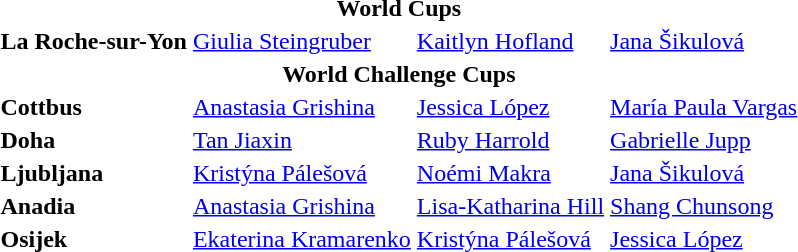<table>
<tr>
<td colspan="4" align="center"><strong>World Cups</strong></td>
</tr>
<tr>
<th scope=row style="text-align:left">La Roche-sur-Yon</th>
<td> <a href='#'>Giulia Steingruber</a></td>
<td> <a href='#'>Kaitlyn Hofland</a></td>
<td> <a href='#'>Jana Šikulová</a></td>
</tr>
<tr>
<td colspan="4" align="center"><strong>World Challenge Cups</strong></td>
</tr>
<tr>
<th scope=row style="text-align:left">Cottbus</th>
<td> <a href='#'>Anastasia Grishina</a></td>
<td> <a href='#'>Jessica López</a></td>
<td> <a href='#'>María Paula Vargas</a></td>
</tr>
<tr>
<th scope=row style="text-align:left">Doha</th>
<td> <a href='#'>Tan Jiaxin</a></td>
<td> <a href='#'>Ruby Harrold</a></td>
<td> <a href='#'>Gabrielle Jupp</a></td>
</tr>
<tr>
<th scope=row style="text-align:left">Ljubljana</th>
<td> <a href='#'>Kristýna Pálešová</a></td>
<td> <a href='#'>Noémi Makra</a></td>
<td> <a href='#'>Jana Šikulová</a></td>
</tr>
<tr>
<th scope=row style="text-align:left">Anadia</th>
<td> <a href='#'>Anastasia Grishina</a></td>
<td> <a href='#'>Lisa-Katharina Hill</a></td>
<td> <a href='#'>Shang Chunsong</a></td>
</tr>
<tr>
<th scope=row style="text-align:left">Osijek</th>
<td> <a href='#'>Ekaterina Kramarenko</a></td>
<td> <a href='#'>Kristýna Pálešová</a></td>
<td> <a href='#'>Jessica López</a></td>
</tr>
</table>
